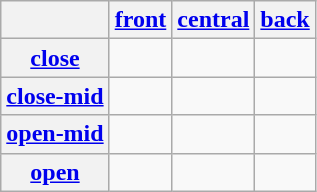<table class="wikitable" border="1">
<tr>
<th></th>
<th><a href='#'>front</a></th>
<th><a href='#'>central</a></th>
<th><a href='#'>back</a></th>
</tr>
<tr align="center">
<th><a href='#'>close</a></th>
<td></td>
<td></td>
<td></td>
</tr>
<tr align="center">
<th><a href='#'>close-mid</a></th>
<td></td>
<td></td>
<td></td>
</tr>
<tr align="center">
<th><a href='#'>open-mid</a></th>
<td></td>
<td></td>
<td></td>
</tr>
<tr align="center">
<th><a href='#'>open</a></th>
<td></td>
<td></td>
<td></td>
</tr>
</table>
